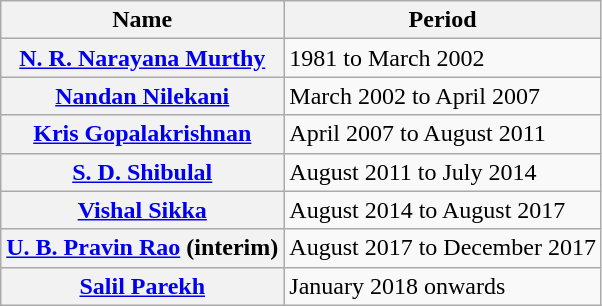<table class="wikitable plainrowheaders">
<tr>
<th scope="col">Name</th>
<th scope="col">Period</th>
</tr>
<tr>
<th scope="row"><a href='#'>N. R. Narayana Murthy</a></th>
<td>1981 to March 2002</td>
</tr>
<tr>
<th scope="row"><a href='#'>Nandan Nilekani</a></th>
<td>March 2002 to April 2007</td>
</tr>
<tr>
<th scope="row"><a href='#'>Kris Gopalakrishnan</a></th>
<td>April 2007 to August 2011</td>
</tr>
<tr>
<th scope="row"><a href='#'>S. D. Shibulal</a></th>
<td>August 2011 to July 2014</td>
</tr>
<tr>
<th scope="row"><a href='#'>Vishal Sikka</a></th>
<td>August 2014 to August 2017</td>
</tr>
<tr>
<th scope="row"><a href='#'>U. B. Pravin Rao</a> (interim)</th>
<td>August 2017 to December 2017</td>
</tr>
<tr>
<th scope="row"><a href='#'>Salil Parekh</a></th>
<td>January 2018 onwards</td>
</tr>
</table>
